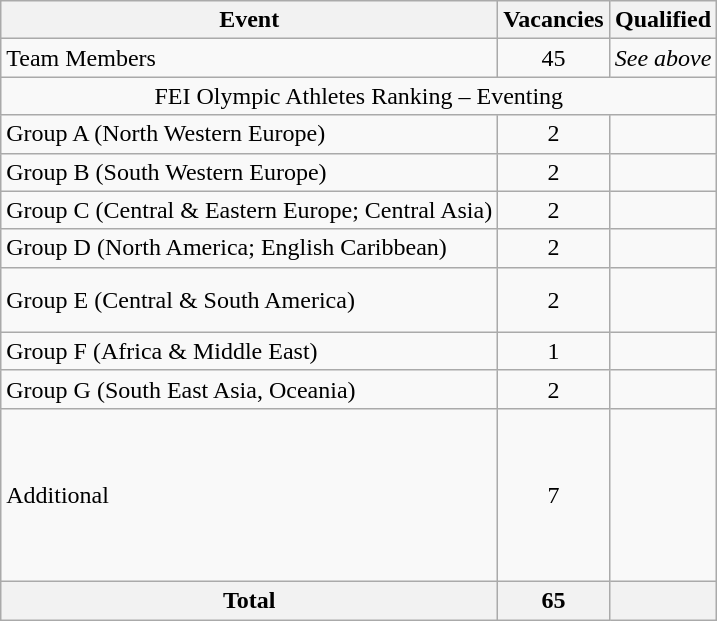<table class="wikitable">
<tr>
<th scope="col">Event</th>
<th>Vacancies</th>
<th>Qualified</th>
</tr>
<tr>
<td>Team Members</td>
<td align="center">45</td>
<td><em>See above</em></td>
</tr>
<tr>
<td align="center" colspan="3">FEI Olympic Athletes Ranking – Eventing</td>
</tr>
<tr>
<td>Group A (North Western Europe)</td>
<td align="center">2</td>
<td><br></td>
</tr>
<tr>
<td>Group B (South Western Europe)</td>
<td align="center">2</td>
<td><br></td>
</tr>
<tr>
<td>Group C (Central & Eastern Europe; Central Asia)</td>
<td align="center">2</td>
<td><br></td>
</tr>
<tr>
<td>Group D (North America; English Caribbean)</td>
<td align="center">2</td>
<td><br></td>
</tr>
<tr>
<td>Group E (Central & South America)</td>
<td align="center">2</td>
<td><s></s><br><br></td>
</tr>
<tr>
<td>Group F (Africa & Middle East)</td>
<td align="center">1</td>
<td><br><s></s></td>
</tr>
<tr>
<td>Group G (South East Asia, Oceania)</td>
<td align="center">2</td>
<td><br></td>
</tr>
<tr>
<td>Additional</td>
<td align="center">7</td>
<td><br><br><br><br><br><br></td>
</tr>
<tr>
<th>Total</th>
<th>65</th>
<th></th>
</tr>
</table>
